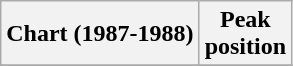<table class="wikitable sortable plainrowheaders" style="text-align:center">
<tr>
<th scope="col">Chart (1987-1988)</th>
<th scope="col">Peak<br> position</th>
</tr>
<tr>
</tr>
</table>
